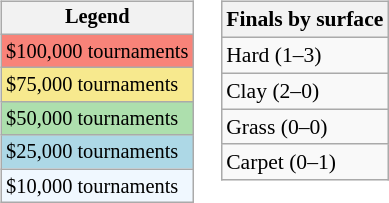<table>
<tr valign=top>
<td><br><table class=wikitable style="font-size:85%">
<tr>
<th>Legend</th>
</tr>
<tr style="background:#f88379;">
<td>$100,000 tournaments</td>
</tr>
<tr style="background:#f7e98e;">
<td>$75,000 tournaments</td>
</tr>
<tr style="background:#addfad;">
<td>$50,000 tournaments</td>
</tr>
<tr style="background:lightblue;">
<td>$25,000 tournaments</td>
</tr>
<tr style="background:#f0f8ff;">
<td>$10,000 tournaments</td>
</tr>
</table>
</td>
<td><br><table class=wikitable style="font-size:90%">
<tr>
<th>Finals by surface</th>
</tr>
<tr>
<td>Hard (1–3)</td>
</tr>
<tr>
<td>Clay (2–0)</td>
</tr>
<tr>
<td>Grass (0–0)</td>
</tr>
<tr>
<td>Carpet (0–1)</td>
</tr>
</table>
</td>
</tr>
</table>
